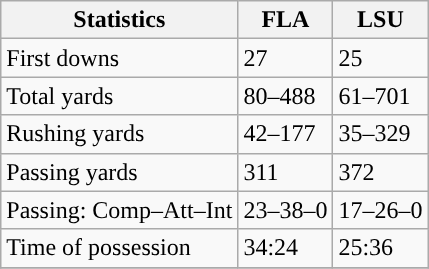<table class="wikitable" style="float: left;">
<tr>
<th>Statistics</th>
<th>FLA</th>
<th>LSU</th>
</tr>
<tr>
<td>First downs</td>
<td>27</td>
<td>25</td>
</tr>
<tr>
<td>Total yards</td>
<td>80–488</td>
<td>61–701</td>
</tr>
<tr>
<td>Rushing yards</td>
<td>42–177</td>
<td>35–329</td>
</tr>
<tr>
<td>Passing yards</td>
<td>311</td>
<td>372</td>
</tr>
<tr>
<td>Passing: Comp–Att–Int</td>
<td>23–38–0</td>
<td>17–26–0</td>
</tr>
<tr>
<td>Time of possession</td>
<td>34:24</td>
<td>25:36</td>
</tr>
<tr>
</tr>
</table>
